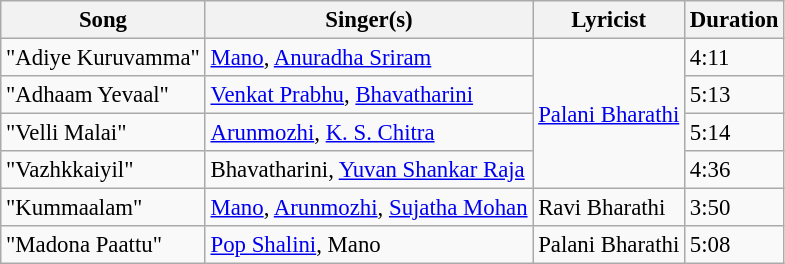<table class="wikitable" style="font-size:95%;">
<tr>
<th>Song</th>
<th>Singer(s)</th>
<th>Lyricist</th>
<th>Duration</th>
</tr>
<tr>
<td>"Adiye Kuruvamma"</td>
<td><a href='#'>Mano</a>, <a href='#'>Anuradha Sriram</a></td>
<td rowspan=4><a href='#'>Palani Bharathi</a></td>
<td>4:11</td>
</tr>
<tr>
<td>"Adhaam Yevaal"</td>
<td><a href='#'>Venkat Prabhu</a>, <a href='#'>Bhavatharini</a></td>
<td>5:13</td>
</tr>
<tr>
<td>"Velli Malai"</td>
<td><a href='#'>Arunmozhi</a>, <a href='#'>K. S. Chitra</a></td>
<td>5:14</td>
</tr>
<tr>
<td>"Vazhkkaiyil"</td>
<td>Bhavatharini, <a href='#'>Yuvan Shankar Raja</a></td>
<td>4:36</td>
</tr>
<tr>
<td>"Kummaalam"</td>
<td><a href='#'>Mano</a>, <a href='#'>Arunmozhi</a>, <a href='#'>Sujatha Mohan</a></td>
<td>Ravi Bharathi</td>
<td>3:50</td>
</tr>
<tr>
<td>"Madona Paattu"</td>
<td><a href='#'>Pop Shalini</a>, Mano</td>
<td>Palani Bharathi</td>
<td>5:08</td>
</tr>
</table>
